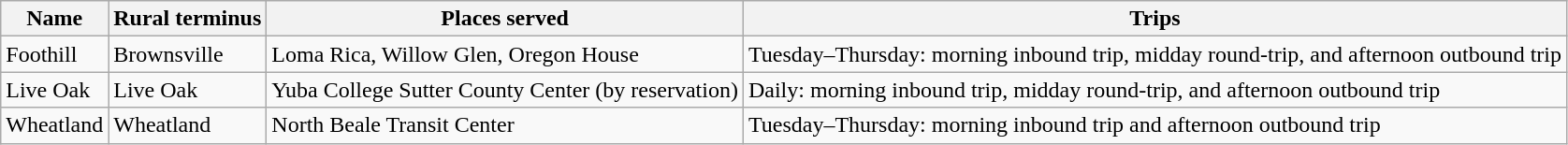<table class="wikitable">
<tr>
<th>Name</th>
<th>Rural terminus</th>
<th>Places served</th>
<th>Trips</th>
</tr>
<tr>
<td>Foothill</td>
<td>Brownsville</td>
<td>Loma Rica, Willow Glen, Oregon House</td>
<td>Tuesday–Thursday: morning inbound trip, midday round-trip, and afternoon outbound trip</td>
</tr>
<tr>
<td>Live Oak</td>
<td>Live Oak</td>
<td>Yuba College Sutter County Center (by reservation)</td>
<td>Daily: morning inbound trip, midday round-trip, and afternoon outbound trip</td>
</tr>
<tr>
<td>Wheatland</td>
<td>Wheatland</td>
<td>North Beale Transit Center</td>
<td>Tuesday–Thursday: morning inbound trip and afternoon outbound trip</td>
</tr>
</table>
